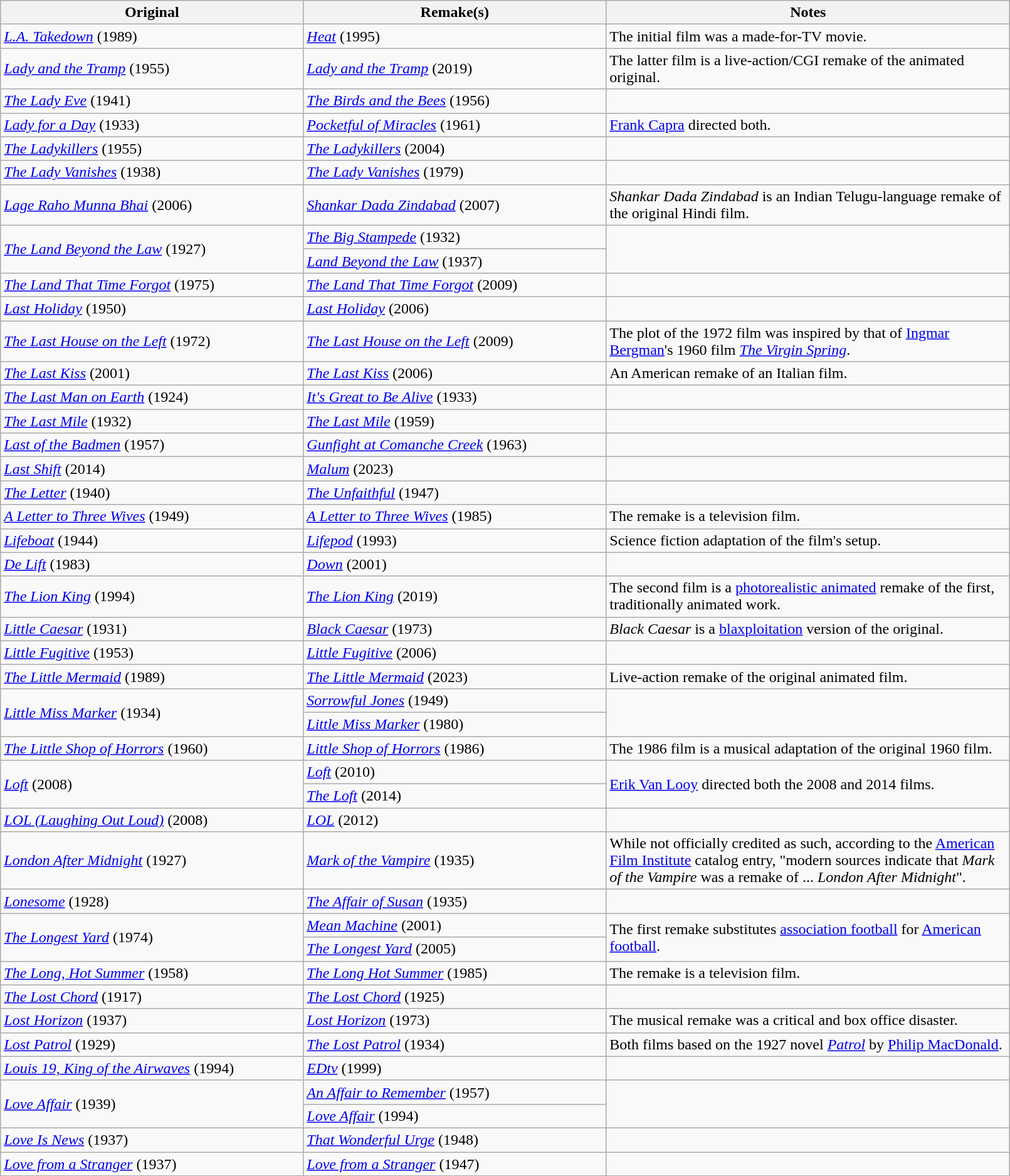<table class="wikitable" style="width:85%">
<tr>
<th style="width:30%">Original</th>
<th style="width:30%">Remake(s)</th>
<th>Notes</th>
</tr>
<tr>
<td><em><a href='#'>L.A. Takedown</a></em> (1989)</td>
<td><em><a href='#'>Heat</a></em> (1995)</td>
<td>The initial film was a made-for-TV movie.</td>
</tr>
<tr>
<td><em><a href='#'>Lady and the Tramp</a></em> (1955)</td>
<td><em><a href='#'>Lady and the Tramp</a></em> (2019)</td>
<td>The latter film is a live-action/CGI remake of the animated original.</td>
</tr>
<tr>
<td><em><a href='#'>The Lady Eve</a></em> (1941)</td>
<td><em><a href='#'>The Birds and the Bees</a></em> (1956)</td>
<td></td>
</tr>
<tr>
<td><em><a href='#'>Lady for a Day</a></em> (1933)</td>
<td><em><a href='#'>Pocketful of Miracles</a></em> (1961)</td>
<td><a href='#'>Frank Capra</a> directed both.</td>
</tr>
<tr>
<td><em><a href='#'>The Ladykillers</a></em> (1955)</td>
<td><em><a href='#'>The Ladykillers</a></em> (2004)</td>
<td></td>
</tr>
<tr>
<td><em><a href='#'>The Lady Vanishes</a></em> (1938)</td>
<td><em><a href='#'>The Lady Vanishes</a></em> (1979)</td>
<td></td>
</tr>
<tr>
<td><em><a href='#'>Lage Raho Munna Bhai</a></em> (2006)</td>
<td><em><a href='#'>Shankar Dada Zindabad</a></em> (2007)</td>
<td><em>Shankar Dada Zindabad</em> is an Indian Telugu-language remake of the original Hindi film.</td>
</tr>
<tr>
<td rowspan="2"><em><a href='#'>The Land Beyond the Law</a></em> (1927)</td>
<td><em><a href='#'>The Big Stampede</a></em> (1932)</td>
<td rowspan="2"></td>
</tr>
<tr>
<td><em><a href='#'>Land Beyond the Law</a></em> (1937)</td>
</tr>
<tr>
<td><em><a href='#'>The Land That Time Forgot</a></em> (1975)</td>
<td><em><a href='#'>The Land That Time Forgot</a></em> (2009)</td>
<td></td>
</tr>
<tr>
<td><em><a href='#'>Last Holiday</a></em> (1950)</td>
<td><em><a href='#'>Last Holiday</a></em> (2006)</td>
<td></td>
</tr>
<tr>
<td><em><a href='#'>The Last House on the Left</a></em> (1972)</td>
<td><em><a href='#'>The Last House on the Left</a></em> (2009)</td>
<td>The plot of the 1972 film was inspired by that of <a href='#'>Ingmar Bergman</a>'s 1960 film <em><a href='#'>The Virgin Spring</a></em>.</td>
</tr>
<tr>
<td><em><a href='#'>The Last Kiss</a></em> (2001)</td>
<td><em><a href='#'>The Last Kiss</a></em> (2006)</td>
<td>An American remake of an Italian film.</td>
</tr>
<tr>
<td><em><a href='#'>The Last Man on Earth</a></em> (1924)</td>
<td><em><a href='#'>It's Great to Be Alive</a></em> (1933)</td>
<td></td>
</tr>
<tr>
<td><em><a href='#'>The Last Mile</a></em> (1932)</td>
<td><em><a href='#'>The Last Mile</a></em> (1959)</td>
<td></td>
</tr>
<tr>
<td><em><a href='#'>Last of the Badmen</a></em> (1957)</td>
<td><em><a href='#'>Gunfight at Comanche Creek</a></em> (1963)</td>
<td></td>
</tr>
<tr>
<td><em><a href='#'>Last Shift</a></em> (2014)</td>
<td><em><a href='#'>Malum</a></em> (2023)</td>
<td></td>
</tr>
<tr>
<td><em><a href='#'>The Letter</a></em> (1940)</td>
<td><em><a href='#'>The Unfaithful</a></em> (1947)</td>
<td></td>
</tr>
<tr>
<td><em><a href='#'>A Letter to Three Wives</a></em> (1949)</td>
<td><em><a href='#'>A Letter to Three Wives</a></em> (1985)</td>
<td>The remake is a television film.</td>
</tr>
<tr>
<td><em><a href='#'>Lifeboat</a></em> (1944)</td>
<td><em><a href='#'>Lifepod</a></em> (1993)</td>
<td>Science fiction adaptation of the film's setup.</td>
</tr>
<tr>
<td><em><a href='#'>De Lift</a></em> (1983)</td>
<td><em><a href='#'>Down</a></em> (2001)</td>
<td></td>
</tr>
<tr>
<td><em><a href='#'>The Lion King</a></em> (1994)</td>
<td><em><a href='#'>The Lion King</a></em> (2019)</td>
<td>The second film is a <a href='#'>photorealistic animated</a> remake of the first, traditionally animated work.</td>
</tr>
<tr>
<td><em><a href='#'>Little Caesar</a></em> (1931)</td>
<td><em><a href='#'>Black Caesar</a></em> (1973)</td>
<td><em>Black Caesar</em> is a <a href='#'>blaxploitation</a> version of the original.</td>
</tr>
<tr>
<td><em><a href='#'>Little Fugitive</a></em> (1953)</td>
<td><em><a href='#'>Little Fugitive</a></em> (2006)</td>
<td></td>
</tr>
<tr>
<td><em><a href='#'>The Little Mermaid</a></em> (1989)</td>
<td><em><a href='#'>The Little Mermaid</a></em> (2023)</td>
<td>Live-action remake of the original animated film.</td>
</tr>
<tr>
<td rowspan="2"><em><a href='#'>Little Miss Marker</a></em> (1934)</td>
<td><em><a href='#'>Sorrowful Jones</a></em> (1949)</td>
<td rowspan="2"></td>
</tr>
<tr>
<td><em><a href='#'>Little Miss Marker</a></em> (1980)</td>
</tr>
<tr>
<td><em><a href='#'>The Little Shop of Horrors</a></em> (1960)</td>
<td><em><a href='#'>Little Shop of Horrors</a></em> (1986)</td>
<td>The 1986 film is a musical adaptation of the original 1960 film.</td>
</tr>
<tr>
<td rowspan="2"><em><a href='#'>Loft</a></em> (2008)</td>
<td><em><a href='#'>Loft</a></em> (2010)</td>
<td rowspan="2"><a href='#'>Erik Van Looy</a> directed both the 2008 and 2014 films.</td>
</tr>
<tr>
<td><em><a href='#'>The Loft</a></em> (2014)</td>
</tr>
<tr>
<td><em><a href='#'>LOL (Laughing Out Loud)</a></em> (2008)</td>
<td><em><a href='#'>LOL</a></em> (2012)</td>
<td></td>
</tr>
<tr>
<td><em><a href='#'>London After Midnight</a></em> (1927)</td>
<td><em><a href='#'>Mark of the Vampire</a></em> (1935)</td>
<td>While not officially credited as such, according to the <a href='#'>American Film Institute</a> catalog entry, "modern sources indicate that <em>Mark of the Vampire</em> was a remake of ... <em>London After Midnight</em>".</td>
</tr>
<tr>
<td><em><a href='#'>Lonesome</a></em> (1928)</td>
<td><em><a href='#'>The Affair of Susan</a></em> (1935)</td>
<td></td>
</tr>
<tr>
<td rowspan="2"><em><a href='#'>The Longest Yard</a></em> (1974)</td>
<td><em><a href='#'>Mean Machine</a></em> (2001)</td>
<td rowspan="2">The first remake substitutes <a href='#'>association football</a> for <a href='#'>American football</a>.</td>
</tr>
<tr>
<td><em><a href='#'>The Longest Yard</a></em> (2005)</td>
</tr>
<tr>
<td><em><a href='#'>The Long, Hot Summer</a></em> (1958)</td>
<td><em><a href='#'>The Long Hot Summer</a></em> (1985)</td>
<td>The remake is a television film.</td>
</tr>
<tr>
<td><em><a href='#'>The Lost Chord</a></em> (1917)</td>
<td><em><a href='#'>The Lost Chord</a></em> (1925)</td>
<td></td>
</tr>
<tr>
<td><em><a href='#'>Lost Horizon</a></em> (1937)</td>
<td><em><a href='#'>Lost Horizon</a></em> (1973)</td>
<td>The musical remake was a critical and box office disaster.</td>
</tr>
<tr>
<td><em><a href='#'>Lost Patrol</a></em> (1929)</td>
<td><em><a href='#'>The Lost Patrol</a></em> (1934)</td>
<td>Both films based on the 1927 novel <em><a href='#'>Patrol</a></em> by <a href='#'>Philip MacDonald</a>.</td>
</tr>
<tr>
<td><em><a href='#'>Louis 19, King of the Airwaves</a></em> (1994)</td>
<td><em><a href='#'>EDtv</a></em> (1999)</td>
<td></td>
</tr>
<tr>
<td rowspan="2"><em><a href='#'>Love Affair</a></em> (1939)</td>
<td><em><a href='#'>An Affair to Remember</a></em> (1957)</td>
<td rowspan="2"></td>
</tr>
<tr>
<td><em><a href='#'>Love Affair</a></em> (1994)</td>
</tr>
<tr>
<td><em><a href='#'>Love Is News</a></em> (1937)</td>
<td><em><a href='#'>That Wonderful Urge</a></em> (1948)</td>
<td></td>
</tr>
<tr>
<td><em><a href='#'>Love from a Stranger</a></em> (1937)</td>
<td><em><a href='#'>Love from a Stranger</a></em> (1947)</td>
<td></td>
</tr>
</table>
